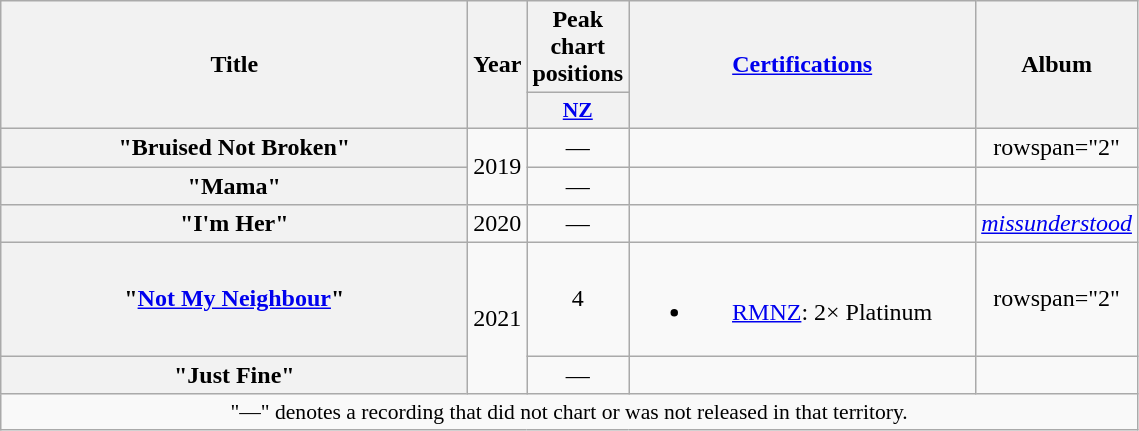<table class="wikitable plainrowheaders" style="text-align:center;" border="1">
<tr>
<th scope="col" rowspan="2" style="width:19em;">Title</th>
<th scope="col" rowspan="2">Year</th>
<th scope="col" colspan="1">Peak chart positions</th>
<th scope="col" rowspan="2" style="width:14em;"><a href='#'>Certifications</a></th>
<th scope="col" rowspan="2">Album</th>
</tr>
<tr>
<th scope="col" style="width:2.5em;font-size:90%;"><a href='#'>NZ</a><br></th>
</tr>
<tr>
<th scope="row">"Bruised Not Broken" <br></th>
<td rowspan="2">2019</td>
<td>—</td>
<td></td>
<td>rowspan="2" </td>
</tr>
<tr>
<th scope="row">"Mama"<br></th>
<td>—</td>
<td></td>
</tr>
<tr>
<th scope="row">"I'm Her"<br></th>
<td>2020</td>
<td>—</td>
<td></td>
<td><em><a href='#'>missunderstood</a></em></td>
</tr>
<tr>
<th scope="row">"<a href='#'>Not My Neighbour</a>"<br></th>
<td rowspan="2">2021</td>
<td>4</td>
<td><br><ul><li><a href='#'>RMNZ</a>: 2× Platinum</li></ul></td>
<td>rowspan="2" </td>
</tr>
<tr>
<th scope="row">"Just Fine"<br></th>
<td>—</td>
<td></td>
</tr>
<tr>
<td colspan="8" style="font-size:90%">"—" denotes a recording that did not chart or was not released in that territory.</td>
</tr>
</table>
